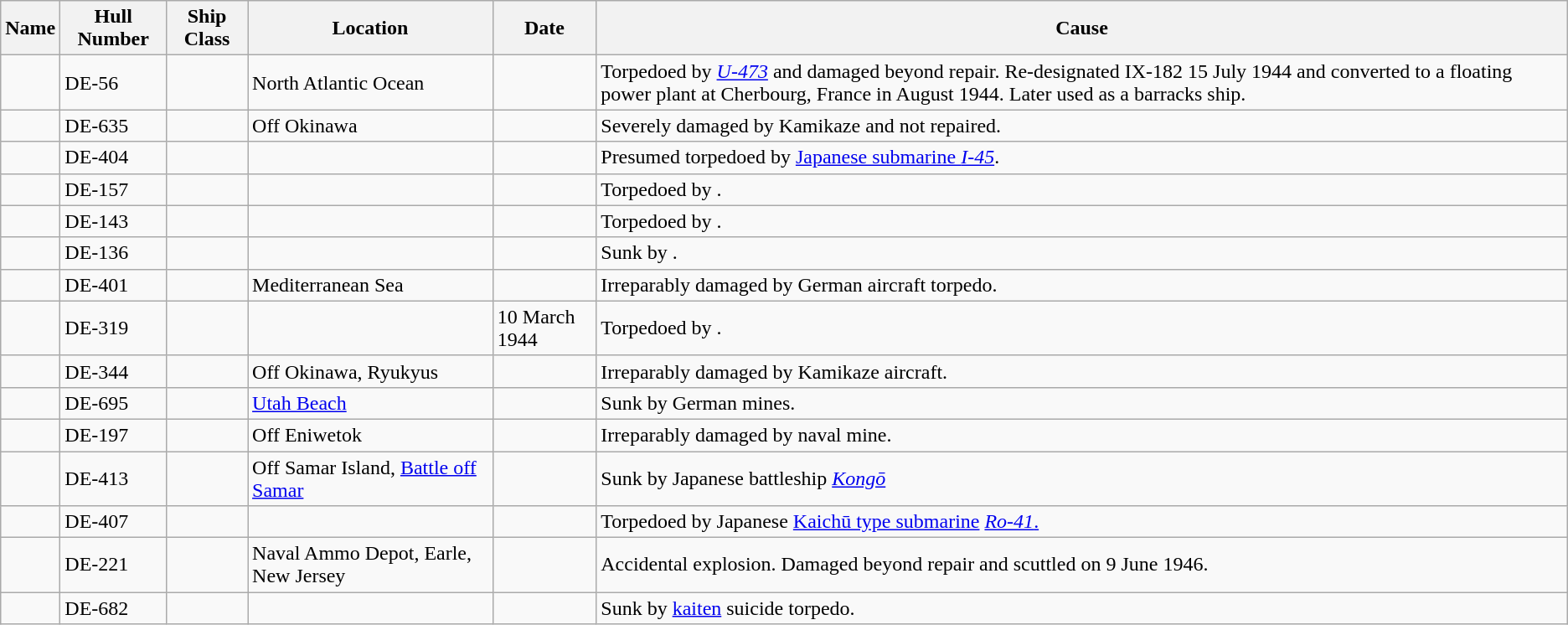<table class="wikitable sortable">
<tr>
<th>Name</th>
<th>Hull Number</th>
<th>Ship Class</th>
<th>Location</th>
<th>Date</th>
<th>Cause</th>
</tr>
<tr>
<td></td>
<td>DE-56</td>
<td></td>
<td>North Atlantic Ocean</td>
<td></td>
<td>Torpedoed by <em><a href='#'>U-473</a></em> and damaged beyond repair. Re-designated IX-182 15 July 1944 and converted to a floating power plant at Cherbourg, France in August 1944. Later used as a barracks ship.</td>
</tr>
<tr>
<td></td>
<td>DE-635</td>
<td></td>
<td>Off Okinawa</td>
<td></td>
<td>Severely damaged by Kamikaze and not repaired.</td>
</tr>
<tr>
<td></td>
<td>DE-404</td>
<td></td>
<td></td>
<td></td>
<td>Presumed torpedoed by <a href='#'>Japanese submarine <em>I-45</em></a>.</td>
</tr>
<tr>
<td></td>
<td>DE-157</td>
<td></td>
<td></td>
<td></td>
<td>Torpedoed by .</td>
</tr>
<tr>
<td></td>
<td>DE-143</td>
<td></td>
<td></td>
<td></td>
<td>Torpedoed by .</td>
</tr>
<tr>
<td></td>
<td>DE-136</td>
<td></td>
<td></td>
<td></td>
<td>Sunk by .</td>
</tr>
<tr>
<td></td>
<td>DE-401</td>
<td></td>
<td>Mediterranean Sea</td>
<td></td>
<td>Irreparably damaged by German aircraft torpedo.</td>
</tr>
<tr>
<td></td>
<td>DE-319</td>
<td></td>
<td></td>
<td>10 March 1944</td>
<td>Torpedoed by .</td>
</tr>
<tr>
<td></td>
<td>DE-344</td>
<td></td>
<td>Off Okinawa, Ryukyus</td>
<td></td>
<td>Irreparably damaged by Kamikaze aircraft.</td>
</tr>
<tr>
<td></td>
<td>DE-695</td>
<td></td>
<td> <a href='#'>Utah Beach</a></td>
<td></td>
<td>Sunk by German mines.</td>
</tr>
<tr>
<td></td>
<td>DE-197</td>
<td></td>
<td>Off Eniwetok</td>
<td></td>
<td>Irreparably damaged by naval mine.</td>
</tr>
<tr>
<td></td>
<td>DE-413</td>
<td></td>
<td>Off Samar Island, <a href='#'>Battle off Samar</a></td>
<td></td>
<td>Sunk by Japanese battleship <em><a href='#'>Kongō</a></em></td>
</tr>
<tr>
<td></td>
<td>DE-407</td>
<td></td>
<td></td>
<td></td>
<td>Torpedoed by Japanese <a href='#'>Kaichū type submarine</a> <a href='#'><em>Ro-41</em>.</a></td>
</tr>
<tr>
<td></td>
<td>DE-221</td>
<td></td>
<td>Naval Ammo Depot, Earle, New Jersey</td>
<td></td>
<td>Accidental explosion.  Damaged beyond repair and scuttled on 9 June 1946.</td>
</tr>
<tr>
<td></td>
<td>DE-682</td>
<td></td>
<td></td>
<td></td>
<td>Sunk by <a href='#'>kaiten</a> suicide torpedo.</td>
</tr>
</table>
